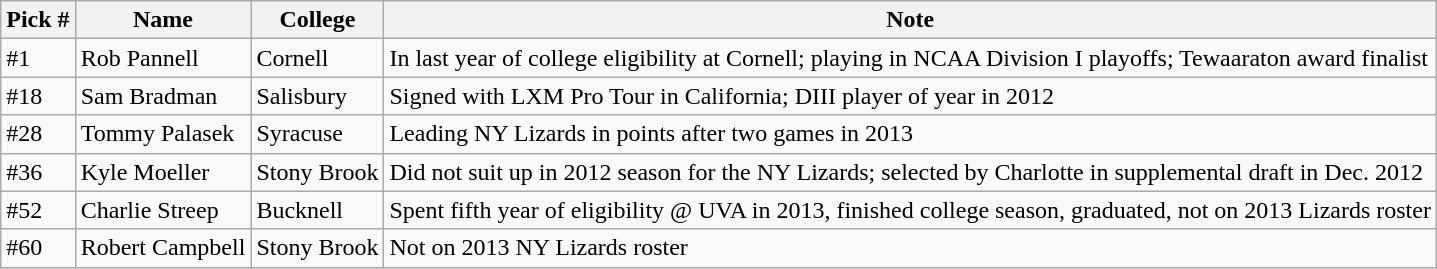<table class="wikitable">
<tr>
<th>Pick #</th>
<th>Name</th>
<th>College</th>
<th>Note</th>
</tr>
<tr>
<td>#1</td>
<td>Rob Pannell</td>
<td>Cornell</td>
<td>In last year of college eligibility at Cornell; playing in NCAA Division I playoffs; Tewaaraton award finalist</td>
</tr>
<tr>
<td>#18</td>
<td>Sam Bradman</td>
<td>Salisbury</td>
<td>Signed with LXM Pro Tour in California; DIII player of year in 2012</td>
</tr>
<tr>
<td>#28</td>
<td>Tommy Palasek</td>
<td>Syracuse</td>
<td>Leading NY Lizards in points after two games in 2013</td>
</tr>
<tr>
<td>#36</td>
<td>Kyle Moeller</td>
<td>Stony Brook</td>
<td>Did not suit up in 2012 season for the NY Lizards; selected by Charlotte in supplemental draft in Dec. 2012</td>
</tr>
<tr>
<td>#52</td>
<td>Charlie Streep</td>
<td>Bucknell</td>
<td>Spent fifth year of eligibility @ UVA in 2013, finished college season, graduated, not on 2013 Lizards roster</td>
</tr>
<tr>
<td>#60</td>
<td>Robert Campbell</td>
<td>Stony Brook</td>
<td>Not on 2013 NY Lizards roster</td>
</tr>
</table>
